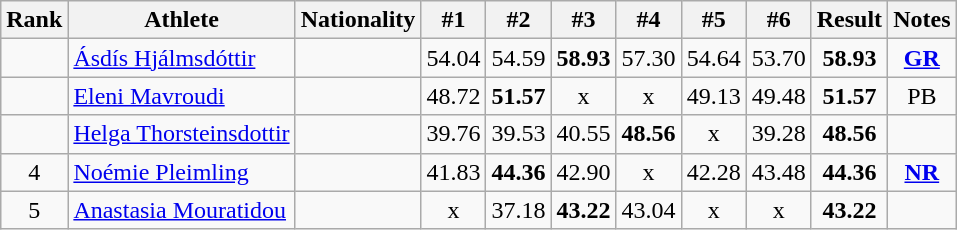<table class="wikitable sortable" style="text-align:center">
<tr>
<th>Rank</th>
<th>Athlete</th>
<th>Nationality</th>
<th>#1</th>
<th>#2</th>
<th>#3</th>
<th>#4</th>
<th>#5</th>
<th>#6</th>
<th>Result</th>
<th>Notes</th>
</tr>
<tr>
<td></td>
<td align="left"><a href='#'>Ásdís Hjálmsdóttir</a></td>
<td align=left></td>
<td>54.04</td>
<td>54.59</td>
<td><strong>58.93</strong></td>
<td>57.30</td>
<td>54.64</td>
<td>53.70</td>
<td><strong>58.93</strong></td>
<td><strong><a href='#'>GR</a></strong></td>
</tr>
<tr>
<td></td>
<td align="left"><a href='#'>Eleni Mavroudi</a></td>
<td align=left></td>
<td>48.72</td>
<td><strong>51.57</strong></td>
<td>x</td>
<td>x</td>
<td>49.13</td>
<td>49.48</td>
<td><strong>51.57</strong></td>
<td>PB</td>
</tr>
<tr>
<td></td>
<td align="left"><a href='#'>Helga Thorsteinsdottir</a></td>
<td align=left></td>
<td>39.76</td>
<td>39.53</td>
<td>40.55</td>
<td><strong>48.56</strong></td>
<td>x</td>
<td>39.28</td>
<td><strong>48.56</strong></td>
<td></td>
</tr>
<tr>
<td>4</td>
<td align="left"><a href='#'>Noémie Pleimling</a></td>
<td align=left></td>
<td>41.83</td>
<td><strong>44.36</strong></td>
<td>42.90</td>
<td>x</td>
<td>42.28</td>
<td>43.48</td>
<td><strong>44.36</strong></td>
<td><strong><a href='#'>NR</a></strong></td>
</tr>
<tr>
<td>5</td>
<td align="left"><a href='#'>Anastasia Mouratidou</a></td>
<td align=left></td>
<td>x</td>
<td>37.18</td>
<td><strong>43.22</strong></td>
<td>43.04</td>
<td>x</td>
<td>x</td>
<td><strong>43.22</strong></td>
<td></td>
</tr>
</table>
